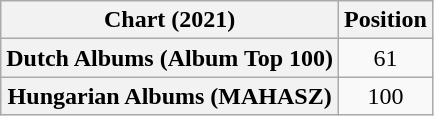<table class="wikitable sortable plainrowheaders" style="text-align:center">
<tr>
<th scope="col">Chart (2021)</th>
<th scope="col">Position</th>
</tr>
<tr>
<th scope="row">Dutch Albums (Album Top 100)</th>
<td>61</td>
</tr>
<tr>
<th scope="row">Hungarian Albums (MAHASZ)</th>
<td>100</td>
</tr>
</table>
